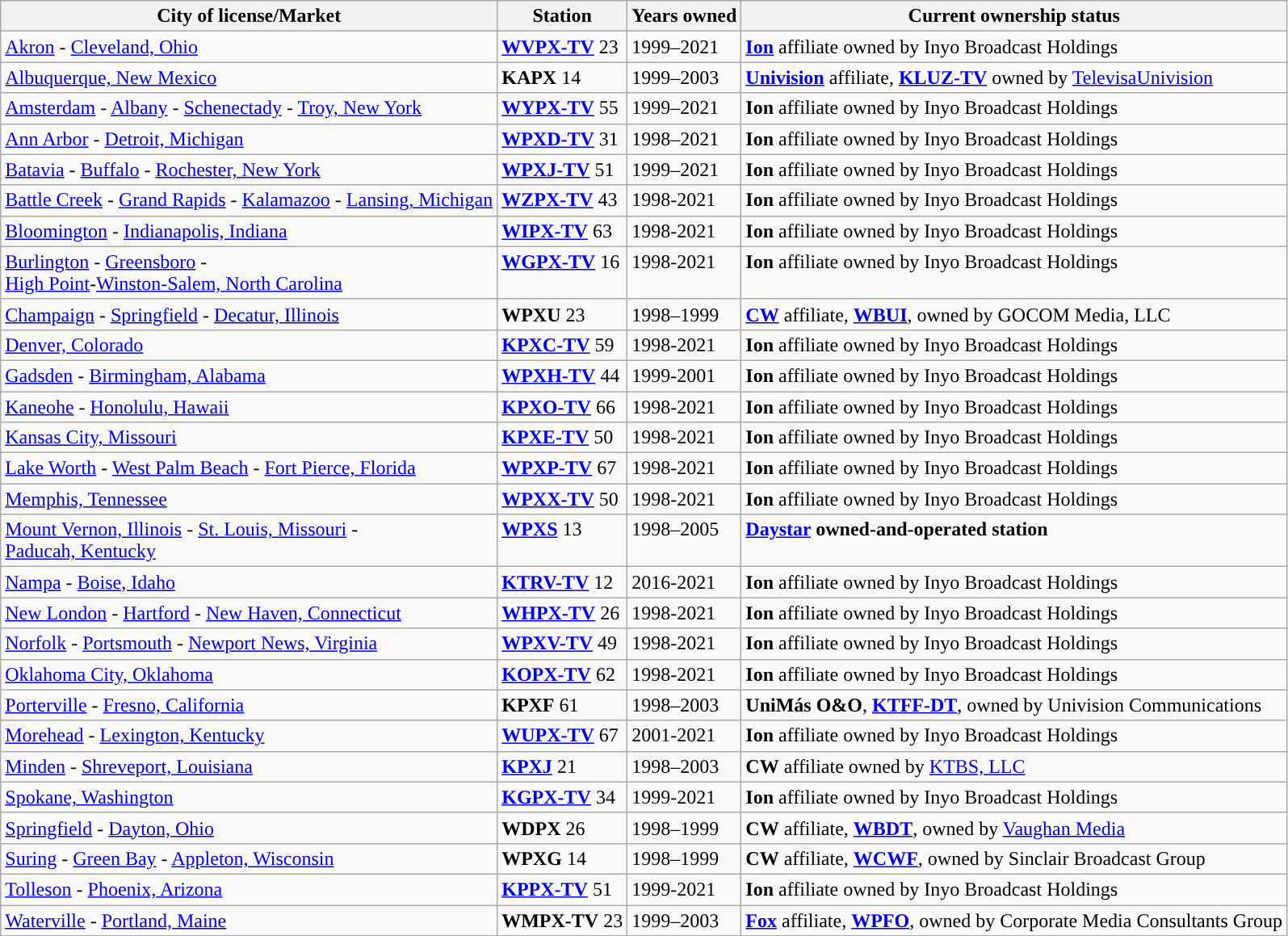<table class="wikitable">
<tr>
<th>City of license/Market</th>
<th>Station</th>
<th>Years owned</th>
<th>Current ownership status</th>
</tr>
<tr style="vertical-align: top; text-align: left;">
<td><a href='#'>Akron</a> - <a href='#'>Cleveland, Ohio</a></td>
<td><strong><a href='#'>WVPX-TV</a></strong> 23</td>
<td>1999–2021</td>
<td><strong><a href='#'>Ion</a></strong> affiliate owned by Inyo Broadcast Holdings</td>
</tr>
<tr style="vertical-align: top; text-align: left;">
<td><a href='#'>Albuquerque, New Mexico</a></td>
<td><strong>KAPX</strong> 14</td>
<td>1999–2003</td>
<td><strong><a href='#'>Univision</a></strong> affiliate, <strong><a href='#'>KLUZ-TV</a></strong> owned by <a href='#'>TelevisaUnivision</a><br></td>
</tr>
<tr style="vertical-align: top; text-align: left;">
<td><a href='#'>Amsterdam</a> - <a href='#'>Albany</a> - <a href='#'>Schenectady</a> - <a href='#'>Troy, New York</a></td>
<td><strong><a href='#'>WYPX-TV</a></strong> 55</td>
<td>1999–2021</td>
<td><strong>Ion</strong> affiliate owned by Inyo Broadcast Holdings</td>
</tr>
<tr style="vertical-align: top; text-align: left;">
<td><a href='#'>Ann Arbor</a> - <a href='#'>Detroit, Michigan</a></td>
<td><strong><a href='#'>WPXD-TV</a></strong> 31</td>
<td>1998–2021</td>
<td><strong>Ion</strong> affiliate owned by Inyo Broadcast Holdings</td>
</tr>
<tr style="vertical-align: top; text-align: left;">
<td><a href='#'>Batavia</a> - <a href='#'>Buffalo</a> - <a href='#'>Rochester, New York</a></td>
<td><strong><a href='#'>WPXJ-TV</a></strong> 51</td>
<td>1999–2021</td>
<td><strong>Ion</strong> affiliate owned by Inyo Broadcast Holdings</td>
</tr>
<tr style="vertical-align: top; text-align: left;">
<td><a href='#'>Battle Creek</a> - <a href='#'>Grand Rapids</a> - <a href='#'>Kalamazoo</a> - <a href='#'>Lansing, Michigan</a></td>
<td><strong><a href='#'>WZPX-TV</a></strong> 43</td>
<td>1998-2021</td>
<td><strong>Ion</strong> affiliate owned by Inyo Broadcast Holdings</td>
</tr>
<tr style="vertical-align: top; text-align: left;">
<td><a href='#'>Bloomington</a> - <a href='#'>Indianapolis, Indiana</a></td>
<td><strong><a href='#'>WIPX-TV</a></strong> 63</td>
<td>1998-2021</td>
<td><strong>Ion</strong> affiliate owned by Inyo Broadcast Holdings</td>
</tr>
<tr style="vertical-align: top; text-align: left;">
<td><a href='#'>Burlington</a> - <a href='#'>Greensboro</a> - <br><a href='#'>High Point</a>-<a href='#'>Winston-Salem, North Carolina</a></td>
<td><strong><a href='#'>WGPX-TV</a></strong> 16</td>
<td>1998-2021</td>
<td><strong>Ion</strong> affiliate owned by Inyo Broadcast Holdings</td>
</tr>
<tr style="vertical-align: top; text-align: left;">
<td><a href='#'>Champaign</a> - <a href='#'>Springfield</a> - <a href='#'>Decatur, Illinois</a></td>
<td><strong>WPXU</strong> 23</td>
<td>1998–1999</td>
<td><strong><a href='#'>CW</a></strong> affiliate, <strong><a href='#'>WBUI</a></strong>, owned by GOCOM Media, LLC<br></td>
</tr>
<tr style="vertical-align: top; text-align: left;">
<td><a href='#'>Denver, Colorado</a></td>
<td><strong><a href='#'>KPXC-TV</a></strong> 59</td>
<td>1998-2021</td>
<td><strong>Ion</strong> affiliate owned by Inyo Broadcast Holdings</td>
</tr>
<tr style="vertical-align: top; text-align: left;">
<td><a href='#'>Gadsden</a> - <a href='#'>Birmingham, Alabama</a></td>
<td><strong><a href='#'>WPXH-TV</a></strong> 44</td>
<td>1999-2001</td>
<td><strong>Ion</strong> affiliate owned by Inyo Broadcast Holdings</td>
</tr>
<tr style="vertical-align: top; text-align: left;">
<td><a href='#'>Kaneohe</a> - <a href='#'>Honolulu, Hawaii</a></td>
<td><strong><a href='#'>KPXO-TV</a></strong> 66</td>
<td>1998-2021</td>
<td><strong>Ion</strong> affiliate owned by Inyo Broadcast Holdings</td>
</tr>
<tr style="vertical-align: top; text-align: left;">
<td><a href='#'>Kansas City, Missouri</a></td>
<td><strong><a href='#'>KPXE-TV</a></strong> 50</td>
<td>1998-2021</td>
<td><strong>Ion</strong> affiliate owned by Inyo Broadcast Holdings</td>
</tr>
<tr style="vertical-align: top; text-align: left;">
<td><a href='#'>Lake Worth</a> - <a href='#'>West Palm Beach</a> - <a href='#'>Fort Pierce, Florida</a></td>
<td><strong><a href='#'>WPXP-TV</a></strong> 67</td>
<td>1998-2021</td>
<td><strong>Ion</strong> affiliate owned by Inyo Broadcast Holdings</td>
</tr>
<tr style="vertical-align: top; text-align: left;">
<td><a href='#'>Memphis, Tennessee</a></td>
<td><strong><a href='#'>WPXX-TV</a></strong> 50</td>
<td>1998-2021</td>
<td><strong>Ion</strong> affiliate owned by Inyo Broadcast Holdings</td>
</tr>
<tr style="vertical-align: top; text-align: left;">
<td><a href='#'>Mount Vernon, Illinois</a> - <a href='#'>St. Louis, Missouri</a> - <br><a href='#'>Paducah, Kentucky</a></td>
<td><strong><a href='#'>WPXS</a></strong> 13</td>
<td>1998–2005</td>
<td><strong><a href='#'>Daystar</a> owned-and-operated station</strong></td>
</tr>
<tr style="vertical-align: top; text-align: left;">
<td><a href='#'>Nampa</a> - <a href='#'>Boise, Idaho</a></td>
<td><strong><a href='#'>KTRV-TV</a></strong> 12</td>
<td>2016-2021</td>
<td><strong>Ion</strong> affiliate owned by Inyo Broadcast Holdings</td>
</tr>
<tr style="vertical-align: top; text-align: left;">
<td><a href='#'>New London</a> - <a href='#'>Hartford</a> - <a href='#'>New Haven, Connecticut</a></td>
<td><strong><a href='#'>WHPX-TV</a></strong> 26</td>
<td>1998-2021</td>
<td><strong>Ion</strong> affiliate owned by Inyo Broadcast Holdings</td>
</tr>
<tr style="vertical-align: top; text-align: left;">
<td><a href='#'>Norfolk</a> - <a href='#'>Portsmouth</a> - <a href='#'>Newport News, Virginia</a></td>
<td><strong><a href='#'>WPXV-TV</a></strong> 49</td>
<td>1998-2021</td>
<td><strong>Ion</strong> affiliate owned by Inyo Broadcast Holdings</td>
</tr>
<tr style="vertical-align: top; text-align: left;">
<td><a href='#'>Oklahoma City, Oklahoma</a></td>
<td><strong><a href='#'>KOPX-TV</a></strong> 62</td>
<td>1998-2021</td>
<td><strong>Ion</strong> affiliate owned by Inyo Broadcast Holdings</td>
</tr>
<tr style="vertical-align: top; text-align: left;">
<td><a href='#'>Porterville</a> - <a href='#'>Fresno, California</a></td>
<td><strong>KPXF</strong> 61</td>
<td>1998–2003</td>
<td><strong>UniMás O&O</strong>, <strong><a href='#'>KTFF-DT</a></strong>, owned by Univision Communications</td>
</tr>
<tr style="vertical-align: top; text-align: left;">
<td><a href='#'>Morehead</a> - <a href='#'>Lexington, Kentucky</a></td>
<td><strong><a href='#'>WUPX-TV</a></strong> 67</td>
<td>2001-2021</td>
<td><strong>Ion</strong> affiliate owned by Inyo Broadcast Holdings</td>
</tr>
<tr style="vertical-align: top; text-align: left">
<td><a href='#'>Minden</a> - <a href='#'>Shreveport, Louisiana</a></td>
<td><strong><a href='#'>KPXJ</a></strong> 21</td>
<td>1998–2003</td>
<td><strong>CW</strong> affiliate owned by <a href='#'>KTBS, LLC</a></td>
</tr>
<tr style="vertical-align: top; text-align: left;">
<td><a href='#'>Spokane, Washington</a></td>
<td><strong><a href='#'>KGPX-TV</a></strong> 34</td>
<td>1999-2021</td>
<td><strong>Ion</strong> affiliate owned by Inyo Broadcast Holdings</td>
</tr>
<tr style="vertical-align: top; text-align: left">
<td><a href='#'>Springfield</a> - <a href='#'>Dayton, Ohio</a></td>
<td><strong>WDPX</strong> 26</td>
<td>1998–1999</td>
<td><strong>CW</strong> affiliate, <strong><a href='#'>WBDT</a></strong>, owned by <a href='#'>Vaughan Media</a><br></td>
</tr>
<tr style="vertical-align: top; text-align: left;">
<td><a href='#'>Suring</a> - <a href='#'>Green Bay</a> - <a href='#'>Appleton, Wisconsin</a></td>
<td><strong>WPXG</strong> 14</td>
<td>1998–1999</td>
<td><strong>CW</strong> affiliate, <strong><a href='#'>WCWF</a></strong>, owned by Sinclair Broadcast Group</td>
</tr>
<tr style="vertical-align: top; text-align: left;">
<td><a href='#'>Tolleson</a> - <a href='#'>Phoenix, Arizona</a></td>
<td><strong><a href='#'>KPPX-TV</a></strong> 51</td>
<td>1999-2021</td>
<td><strong>Ion</strong> affiliate owned by Inyo Broadcast Holdings</td>
</tr>
<tr style="vertical-align: top; text-align: left">
<td><a href='#'>Waterville</a> - <a href='#'>Portland, Maine</a></td>
<td><strong>WMPX-TV</strong> 23</td>
<td>1999–2003</td>
<td><strong><a href='#'>Fox</a></strong> affiliate, <strong><a href='#'>WPFO</a></strong>, owned by Corporate Media Consultants Group<br></td>
</tr>
</table>
